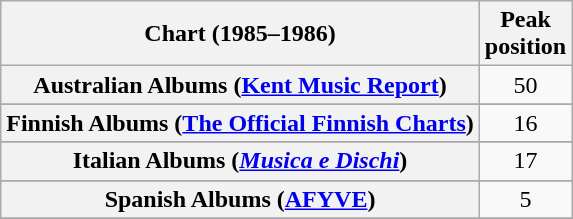<table class="wikitable sortable plainrowheaders" style="text-align:center">
<tr>
<th scope="col">Chart (1985–1986)</th>
<th scope="col">Peak<br>position</th>
</tr>
<tr>
<th scope="row">Australian Albums (<a href='#'>Kent Music Report</a>)</th>
<td style="text-align:center;">50</td>
</tr>
<tr>
</tr>
<tr>
</tr>
<tr>
</tr>
<tr>
<th scope="row">Finnish Albums (<a href='#'>The Official Finnish Charts</a>)</th>
<td align="center">16</td>
</tr>
<tr>
</tr>
<tr>
<th scope="row">Italian Albums (<em><a href='#'>Musica e Dischi</a></em>)</th>
<td style="text-align:center;">17</td>
</tr>
<tr>
</tr>
<tr>
<th scope="row">Spanish Albums (<a href='#'>AFYVE</a>)</th>
<td style="text-align:center;">5</td>
</tr>
<tr>
</tr>
<tr>
</tr>
<tr>
</tr>
</table>
